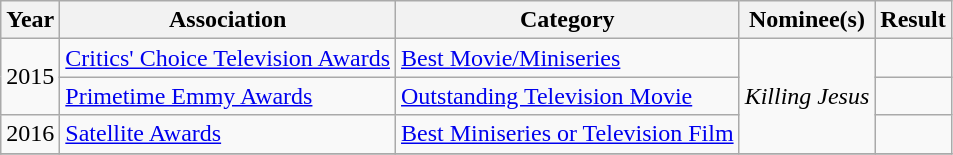<table class="wikitable sortable">
<tr>
<th>Year</th>
<th>Association</th>
<th>Category</th>
<th>Nominee(s)</th>
<th>Result</th>
</tr>
<tr>
<td rowspan="2">2015</td>
<td><a href='#'>Critics' Choice Television Awards</a></td>
<td><a href='#'>Best Movie/Miniseries</a></td>
<td rowspan="3"><em>Killing Jesus</em></td>
<td></td>
</tr>
<tr>
<td><a href='#'>Primetime Emmy Awards</a></td>
<td><a href='#'>Outstanding Television Movie</a></td>
<td></td>
</tr>
<tr>
<td>2016</td>
<td><a href='#'>Satellite Awards</a></td>
<td><a href='#'>Best Miniseries or Television Film</a></td>
<td></td>
</tr>
<tr>
</tr>
</table>
